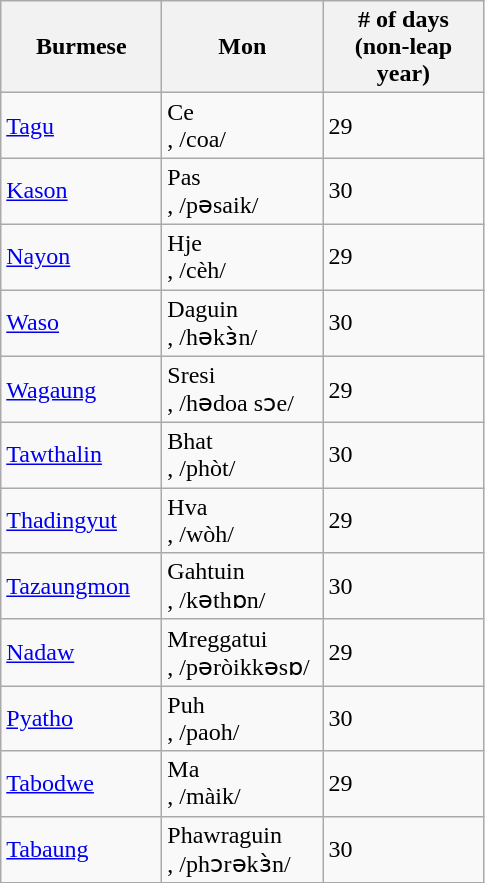<table class="wikitable">
<tr>
<th width="100">Burmese</th>
<th width="100">Mon</th>
<th width="100"># of days <br> (non-leap year)</th>
</tr>
<tr>
<td><a href='#'>Tagu</a> <br> </td>
<td>Ce <br> , /coa/</td>
<td>29</td>
</tr>
<tr>
<td><a href='#'>Kason</a> <br> </td>
<td>Pas <br> , /pəsaik/</td>
<td>30</td>
</tr>
<tr>
<td><a href='#'>Nayon</a> <br> </td>
<td>Hje <br> , /cèh/</td>
<td>29</td>
</tr>
<tr>
<td><a href='#'>Waso</a> <br> </td>
<td>Daguin <br> , /həkɜ̀n/</td>
<td>30</td>
</tr>
<tr>
<td><a href='#'>Wagaung</a> <br> </td>
<td>Sresi <br> , /hədoa sɔe/</td>
<td>29</td>
</tr>
<tr>
<td><a href='#'>Tawthalin</a> <br> </td>
<td>Bhat <br> , /phòt/</td>
<td>30</td>
</tr>
<tr>
<td><a href='#'>Thadingyut</a> <br> </td>
<td>Hva <br> , /wòh/</td>
<td>29</td>
</tr>
<tr>
<td><a href='#'>Tazaungmon</a> <br> </td>
<td>Gahtuin <br> , /kəthɒn/</td>
<td>30</td>
</tr>
<tr>
<td><a href='#'>Nadaw</a> <br> </td>
<td>Mreggatui <br> , /pəròikkəsɒ/</td>
<td>29</td>
</tr>
<tr>
<td><a href='#'>Pyatho</a> <br> </td>
<td>Puh <br> , /paoh/</td>
<td>30</td>
</tr>
<tr>
<td><a href='#'>Tabodwe</a> <br> </td>
<td>Ma <br> , /màik/</td>
<td>29</td>
</tr>
<tr>
<td><a href='#'>Tabaung</a> <br> </td>
<td>Phawraguin <br> , /phɔrəkɜ̀n/</td>
<td>30</td>
</tr>
</table>
